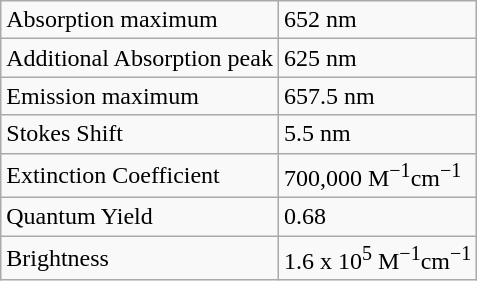<table class="wikitable">
<tr>
<td>Absorption maximum</td>
<td>652 nm</td>
</tr>
<tr>
<td>Additional Absorption peak</td>
<td>625 nm</td>
</tr>
<tr>
<td>Emission maximum</td>
<td>657.5 nm</td>
</tr>
<tr>
<td>Stokes Shift</td>
<td>5.5 nm</td>
</tr>
<tr>
<td>Extinction Coefficient</td>
<td>700,000 M<sup>−1</sup>cm<sup>−1</sup></td>
</tr>
<tr>
<td>Quantum Yield</td>
<td>0.68</td>
</tr>
<tr>
<td>Brightness</td>
<td>1.6 x 10<sup>5</sup> M<sup>−1</sup>cm<sup>−1</sup></td>
</tr>
</table>
